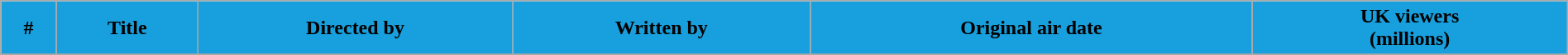<table class="wikitable plainrowheaders" width="100%" style="background:#FFFFFF;">
<tr>
<th style="background: #189fdd;">#</th>
<th style="background: #189fdd;">Title</th>
<th style="background: #189fdd;">Directed by</th>
<th style="background: #189fdd;">Written by</th>
<th style="background: #189fdd;">Original air date</th>
<th style="background: #189fdd;">UK viewers<br>(millions)</th>
</tr>
<tr>
</tr>
</table>
